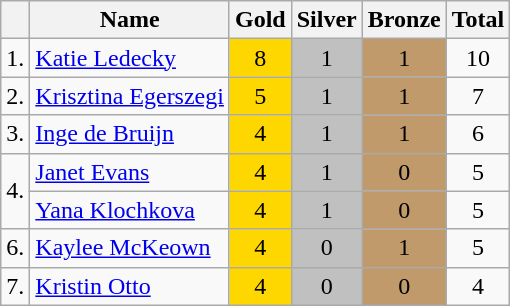<table class="sortable wikitable">
<tr>
<th></th>
<th>Name</th>
<th>Gold</th>
<th>Silver</th>
<th>Bronze</th>
<th>Total</th>
</tr>
<tr>
<td>1.</td>
<td> <a href='#'>Katie Ledecky</a></td>
<td bgcolor="gold" align="center">8</td>
<td bgcolor="silver" align="center">1</td>
<td bgcolor="#C19A6B" align="center">1</td>
<td align="center">10</td>
</tr>
<tr>
<td>2.</td>
<td> <a href='#'>Krisztina Egerszegi</a></td>
<td bgcolor="gold" align="center">5</td>
<td bgcolor="silver" align="center">1</td>
<td bgcolor="#C19A6B" align="center">1</td>
<td align="center">7</td>
</tr>
<tr>
<td>3.</td>
<td> <a href='#'>Inge de Bruijn</a></td>
<td bgcolor="gold" align="center">4</td>
<td bgcolor="silver" align="center">1</td>
<td bgcolor="#C19A6B" align="center">1</td>
<td align="center">6</td>
</tr>
<tr>
<td rowspan=2>4.</td>
<td> <a href='#'>Janet Evans</a></td>
<td bgcolor="gold" align="center">4</td>
<td bgcolor="silver" align="center">1</td>
<td bgcolor="#C19A6B" align="center">0</td>
<td align="center">5</td>
</tr>
<tr>
<td> <a href='#'>Yana Klochkova</a></td>
<td bgcolor="gold" align="center">4</td>
<td bgcolor="silver" align="center">1</td>
<td bgcolor="#C19A6B" align="center">0</td>
<td align="center">5</td>
</tr>
<tr>
<td>6.</td>
<td> <a href='#'>Kaylee McKeown</a></td>
<td bgcolor="gold" align="center">4</td>
<td bgcolor="silver" align="center">0</td>
<td bgcolor="#C19A6B" align="center">1</td>
<td align="center">5</td>
</tr>
<tr>
<td>7.</td>
<td> <a href='#'>Kristin Otto</a></td>
<td bgcolor="gold" align="center">4</td>
<td bgcolor="silver" align="center">0</td>
<td bgcolor="#C19A6B" align="center">0</td>
<td align="center">4</td>
</tr>
</table>
